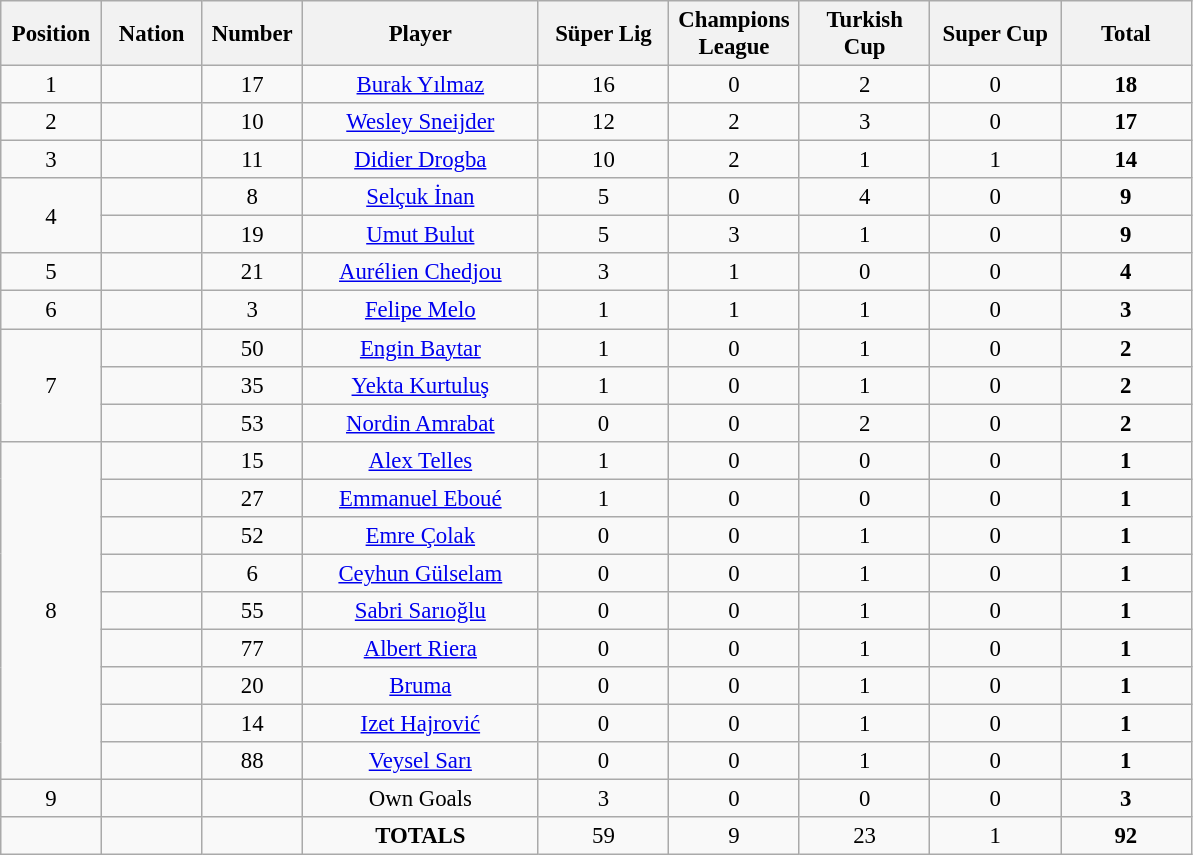<table class="wikitable" style="font-size: 95%; text-align: center;">
<tr>
<th width=60>Position</th>
<th width=60>Nation</th>
<th width=60>Number</th>
<th width=150>Player</th>
<th width=80>Süper Lig</th>
<th width=80>Champions League</th>
<th width=80>Turkish Cup</th>
<th width=80>Super Cup</th>
<th width=80>Total</th>
</tr>
<tr>
<td>1</td>
<td></td>
<td>17</td>
<td><a href='#'>Burak Yılmaz</a></td>
<td>16</td>
<td>0</td>
<td>2</td>
<td>0</td>
<td><strong>18</strong></td>
</tr>
<tr>
<td>2</td>
<td></td>
<td>10</td>
<td><a href='#'>Wesley Sneijder</a></td>
<td>12</td>
<td>2</td>
<td>3</td>
<td>0</td>
<td><strong>17</strong></td>
</tr>
<tr>
<td>3</td>
<td></td>
<td>11</td>
<td><a href='#'>Didier Drogba</a></td>
<td>10</td>
<td>2</td>
<td>1</td>
<td>1</td>
<td><strong>14</strong></td>
</tr>
<tr>
<td rowspan=2>4</td>
<td></td>
<td>8</td>
<td><a href='#'>Selçuk İnan</a></td>
<td>5</td>
<td>0</td>
<td>4</td>
<td>0</td>
<td><strong>9</strong></td>
</tr>
<tr>
<td></td>
<td>19</td>
<td><a href='#'>Umut Bulut</a></td>
<td>5</td>
<td>3</td>
<td>1</td>
<td>0</td>
<td><strong>9</strong></td>
</tr>
<tr>
<td>5</td>
<td></td>
<td>21</td>
<td><a href='#'>Aurélien Chedjou</a></td>
<td>3</td>
<td>1</td>
<td>0</td>
<td>0</td>
<td><strong>4</strong></td>
</tr>
<tr>
<td>6</td>
<td></td>
<td>3</td>
<td><a href='#'>Felipe Melo</a></td>
<td>1</td>
<td>1</td>
<td>1</td>
<td>0</td>
<td><strong>3</strong></td>
</tr>
<tr>
<td rowspan=3>7</td>
<td></td>
<td>50</td>
<td><a href='#'>Engin Baytar</a></td>
<td>1</td>
<td>0</td>
<td>1</td>
<td>0</td>
<td><strong>2</strong></td>
</tr>
<tr>
<td></td>
<td>35</td>
<td><a href='#'>Yekta Kurtuluş</a></td>
<td>1</td>
<td>0</td>
<td>1</td>
<td>0</td>
<td><strong>2</strong></td>
</tr>
<tr>
<td></td>
<td>53</td>
<td><a href='#'>Nordin Amrabat</a></td>
<td>0</td>
<td>0</td>
<td>2</td>
<td>0</td>
<td><strong>2</strong></td>
</tr>
<tr>
<td rowspan=9>8</td>
<td></td>
<td>15</td>
<td><a href='#'>Alex Telles</a></td>
<td>1</td>
<td>0</td>
<td>0</td>
<td>0</td>
<td><strong>1</strong></td>
</tr>
<tr>
<td></td>
<td>27</td>
<td><a href='#'>Emmanuel Eboué</a></td>
<td>1</td>
<td>0</td>
<td>0</td>
<td>0</td>
<td><strong>1</strong></td>
</tr>
<tr>
<td></td>
<td>52</td>
<td><a href='#'>Emre Çolak</a></td>
<td>0</td>
<td>0</td>
<td>1</td>
<td>0</td>
<td><strong>1</strong></td>
</tr>
<tr>
<td></td>
<td>6</td>
<td><a href='#'>Ceyhun Gülselam</a></td>
<td>0</td>
<td>0</td>
<td>1</td>
<td>0</td>
<td><strong>1</strong></td>
</tr>
<tr>
<td></td>
<td>55</td>
<td><a href='#'>Sabri Sarıoğlu</a></td>
<td>0</td>
<td>0</td>
<td>1</td>
<td>0</td>
<td><strong>1</strong></td>
</tr>
<tr>
<td></td>
<td>77</td>
<td><a href='#'>Albert Riera</a></td>
<td>0</td>
<td>0</td>
<td>1</td>
<td>0</td>
<td><strong>1</strong></td>
</tr>
<tr>
<td></td>
<td>20</td>
<td><a href='#'>Bruma</a></td>
<td>0</td>
<td>0</td>
<td>1</td>
<td>0</td>
<td><strong>1</strong></td>
</tr>
<tr>
<td></td>
<td>14</td>
<td><a href='#'>Izet Hajrović</a></td>
<td>0</td>
<td>0</td>
<td>1</td>
<td>0</td>
<td><strong>1</strong></td>
</tr>
<tr>
<td></td>
<td>88</td>
<td><a href='#'>Veysel Sarı</a></td>
<td>0</td>
<td>0</td>
<td>1</td>
<td>0</td>
<td><strong>1</strong></td>
</tr>
<tr>
<td>9</td>
<td></td>
<td></td>
<td>Own Goals</td>
<td>3</td>
<td>0</td>
<td>0</td>
<td>0</td>
<td><strong>3</strong></td>
</tr>
<tr>
<td></td>
<td></td>
<td></td>
<td><strong>TOTALS</strong></td>
<td>59</td>
<td>9</td>
<td>23</td>
<td>1</td>
<td><strong>92</strong></td>
</tr>
</table>
